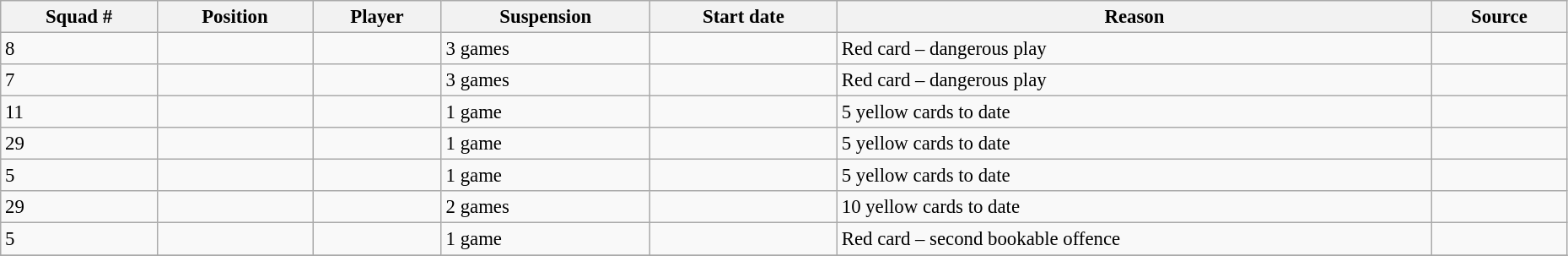<table width=98% class="wikitable sortable" style="text-align:center; font-size:95%; text-align:left">
<tr>
<th>Squad #</th>
<th>Position</th>
<th>Player</th>
<th>Suspension</th>
<th>Start date</th>
<th>Reason</th>
<th>Source</th>
</tr>
<tr>
<td>8</td>
<td></td>
<td></td>
<td>3 games</td>
<td></td>
<td>Red card – dangerous play</td>
<td></td>
</tr>
<tr>
<td>7</td>
<td></td>
<td></td>
<td>3 games</td>
<td></td>
<td>Red card – dangerous play</td>
<td></td>
</tr>
<tr>
<td>11</td>
<td></td>
<td></td>
<td>1 game</td>
<td></td>
<td>5 yellow cards to date</td>
<td></td>
</tr>
<tr>
<td>29</td>
<td></td>
<td></td>
<td>1 game</td>
<td></td>
<td>5 yellow cards to date</td>
<td></td>
</tr>
<tr>
<td>5</td>
<td></td>
<td></td>
<td>1 game</td>
<td></td>
<td>5 yellow cards to date</td>
<td></td>
</tr>
<tr>
<td>29</td>
<td></td>
<td></td>
<td>2 games</td>
<td></td>
<td>10 yellow cards to date</td>
<td></td>
</tr>
<tr>
<td>5</td>
<td></td>
<td></td>
<td>1 game</td>
<td></td>
<td>Red card – second bookable offence</td>
<td></td>
</tr>
<tr>
</tr>
</table>
